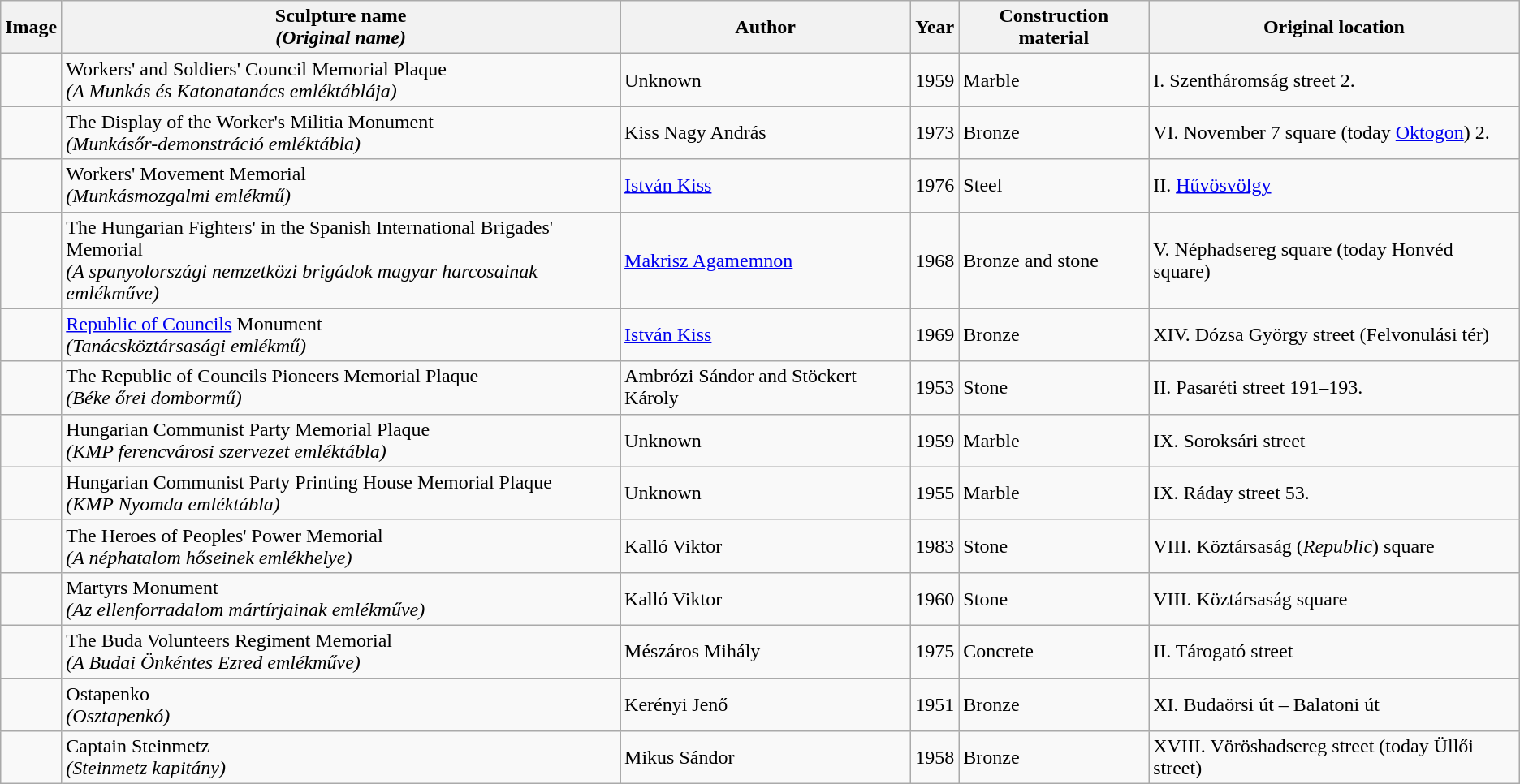<table class=wikitable>
<tr>
<th>Image</th>
<th>Sculpture name<br><em>(Original name)</em></th>
<th>Author</th>
<th>Year</th>
<th>Construction material</th>
<th>Original location</th>
</tr>
<tr>
<td></td>
<td>Workers' and Soldiers' Council Memorial Plaque<br><em>(A Munkás és Katonatanács emléktáblája)</em></td>
<td>Unknown</td>
<td>1959</td>
<td>Marble</td>
<td>I. Szentháromság street 2.</td>
</tr>
<tr>
<td></td>
<td>The Display of the Worker's Militia Monument<br><em>(Munkásőr-demonstráció emléktábla)</em></td>
<td>Kiss Nagy András</td>
<td>1973</td>
<td>Bronze</td>
<td>VI. November 7 square (today <a href='#'>Oktogon</a>) 2.</td>
</tr>
<tr>
<td></td>
<td>Workers' Movement Memorial<br><em>(Munkásmozgalmi emlékmű)</em></td>
<td><a href='#'>István Kiss</a></td>
<td>1976</td>
<td>Steel</td>
<td>II. <a href='#'>Hűvösvölgy</a></td>
</tr>
<tr>
<td></td>
<td>The Hungarian Fighters' in the Spanish International Brigades' Memorial<br><em>(A spanyolországi nemzetközi brigádok magyar harcosainak emlékműve)</em></td>
<td><a href='#'>Makrisz Agamemnon</a></td>
<td>1968</td>
<td>Bronze and stone</td>
<td>V. Néphadsereg square (today Honvéd square)</td>
</tr>
<tr>
<td></td>
<td><a href='#'>Republic of Councils</a> Monument<br><em>(Tanácsköztársasági emlékmű)</em></td>
<td><a href='#'>István Kiss</a></td>
<td>1969</td>
<td>Bronze</td>
<td>XIV. Dózsa György street (Felvonulási tér)</td>
</tr>
<tr>
<td></td>
<td>The Republic of Councils Pioneers Memorial Plaque<br><em>(Béke őrei dombormű)</em></td>
<td>Ambrózi Sándor and Stöckert Károly</td>
<td>1953</td>
<td>Stone</td>
<td>II. Pasaréti street 191–193.</td>
</tr>
<tr>
<td></td>
<td>Hungarian Communist Party Memorial Plaque<br><em>(KMP ferencvárosi szervezet emléktábla)</em></td>
<td>Unknown</td>
<td>1959</td>
<td>Marble</td>
<td>IX. Soroksári street</td>
</tr>
<tr>
<td></td>
<td>Hungarian Communist Party Printing House Memorial Plaque<br><em>(KMP Nyomda emléktábla)</em></td>
<td>Unknown</td>
<td>1955</td>
<td>Marble</td>
<td>IX. Ráday street 53.</td>
</tr>
<tr>
<td></td>
<td>The Heroes of Peoples' Power Memorial<br><em>(A néphatalom hőseinek emlékhelye)</em></td>
<td>Kalló Viktor</td>
<td>1983</td>
<td>Stone</td>
<td>VIII. Köztársaság (<em>Republic</em>) square</td>
</tr>
<tr>
<td></td>
<td>Martyrs Monument<br><em>(Az ellenforradalom mártírjainak emlékműve)</em></td>
<td>Kalló Viktor</td>
<td>1960</td>
<td>Stone</td>
<td>VIII. Köztársaság square</td>
</tr>
<tr>
<td></td>
<td>The Buda Volunteers Regiment Memorial<br><em>(A Budai Önkéntes Ezred emlékműve)</em></td>
<td>Mészáros Mihály</td>
<td>1975</td>
<td>Concrete</td>
<td>II. Tárogató street</td>
</tr>
<tr>
<td></td>
<td>Ostapenko<br><em>(Osztapenkó)</em></td>
<td>Kerényi Jenő</td>
<td>1951</td>
<td>Bronze</td>
<td>XI. Budaörsi út – Balatoni út</td>
</tr>
<tr>
<td></td>
<td>Captain Steinmetz<br><em>(Steinmetz kapitány)</em></td>
<td>Mikus Sándor</td>
<td>1958</td>
<td>Bronze</td>
<td>XVIII. Vöröshadsereg street (today Üllői street)</td>
</tr>
</table>
